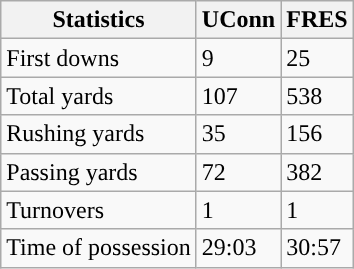<table class="wikitable">
<tr>
<th>Statistics</th>
<th>UConn</th>
<th>FRES</th>
</tr>
<tr>
<td>First downs</td>
<td>9</td>
<td>25</td>
</tr>
<tr>
<td>Total yards</td>
<td>107</td>
<td>538</td>
</tr>
<tr>
<td>Rushing yards</td>
<td>35</td>
<td>156</td>
</tr>
<tr>
<td>Passing yards</td>
<td>72</td>
<td>382</td>
</tr>
<tr>
<td>Turnovers</td>
<td>1</td>
<td>1</td>
</tr>
<tr>
<td>Time of possession</td>
<td>29:03</td>
<td>30:57</td>
</tr>
</table>
